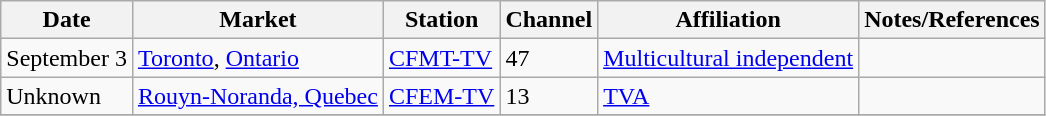<table class="wikitable">
<tr>
<th>Date</th>
<th>Market</th>
<th>Station</th>
<th>Channel</th>
<th>Affiliation</th>
<th>Notes/References</th>
</tr>
<tr>
<td>September 3</td>
<td><a href='#'>Toronto</a>, <a href='#'>Ontario</a></td>
<td><a href='#'>CFMT-TV</a></td>
<td>47</td>
<td><a href='#'>Multicultural independent</a></td>
<td></td>
</tr>
<tr>
<td>Unknown</td>
<td><a href='#'>Rouyn-Noranda, Quebec</a></td>
<td><a href='#'>CFEM-TV</a></td>
<td>13</td>
<td><a href='#'>TVA</a></td>
<td></td>
</tr>
<tr>
</tr>
</table>
